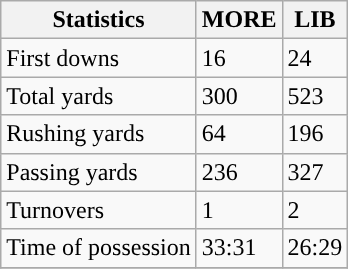<table class="wikitable">
<tr>
<th>Statistics</th>
<th>MORE</th>
<th>LIB</th>
</tr>
<tr>
<td>First downs</td>
<td>16</td>
<td>24</td>
</tr>
<tr>
<td>Total yards</td>
<td>300</td>
<td>523</td>
</tr>
<tr>
<td>Rushing yards</td>
<td>64</td>
<td>196</td>
</tr>
<tr>
<td>Passing yards</td>
<td>236</td>
<td>327</td>
</tr>
<tr>
<td>Turnovers</td>
<td>1</td>
<td>2</td>
</tr>
<tr>
<td>Time of possession</td>
<td>33:31</td>
<td>26:29</td>
</tr>
<tr>
</tr>
</table>
